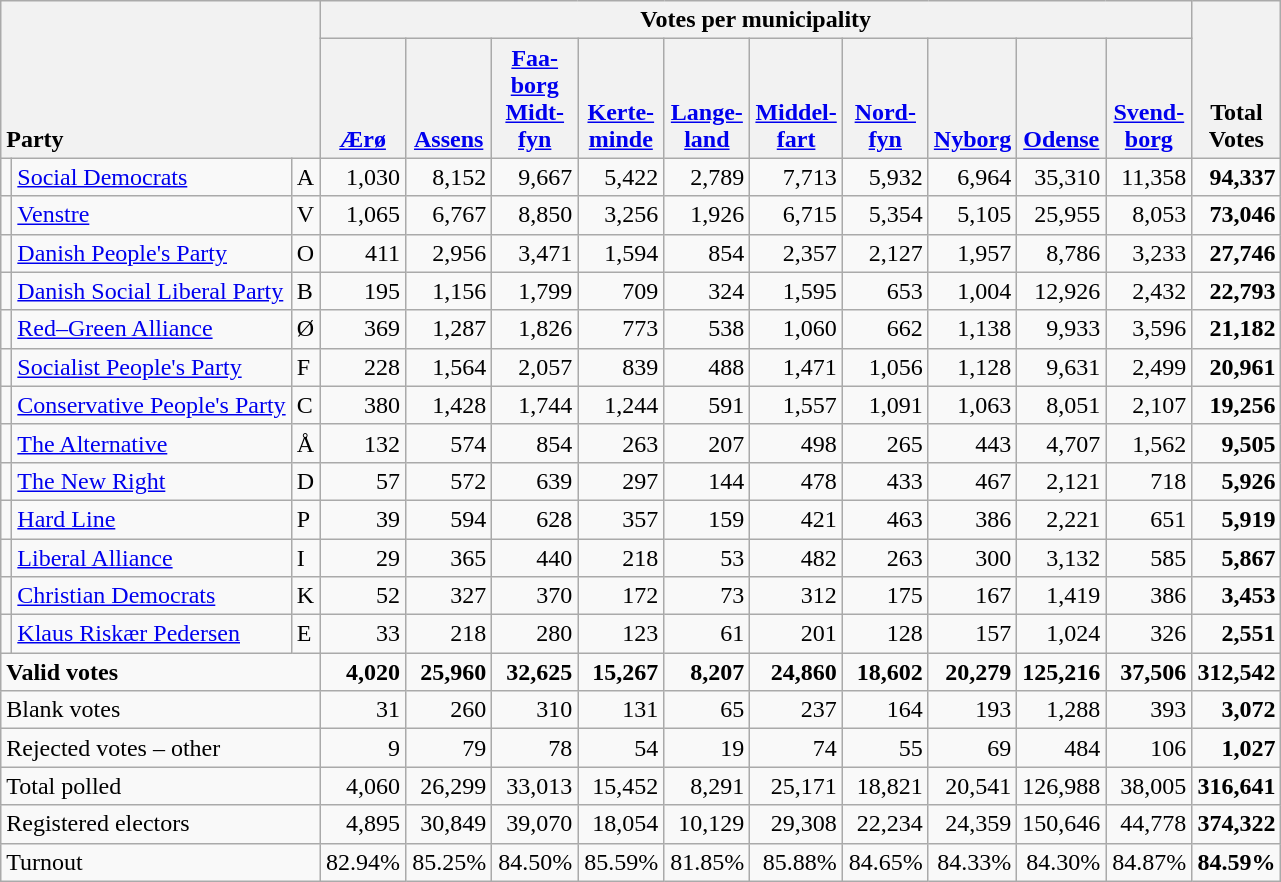<table class="wikitable" border="1" style="text-align:right;">
<tr>
<th style="text-align:left;" valign=bottom rowspan=2 colspan=3>Party</th>
<th colspan=10>Votes per municipality</th>
<th align=center valign=bottom rowspan=2 width="50">Total Votes</th>
</tr>
<tr>
<th align=center valign=bottom width="50"><a href='#'>Ærø</a></th>
<th align=center valign=bottom width="50"><a href='#'>Assens</a></th>
<th align=center valign=bottom width="50"><a href='#'>Faa- borg Midt- fyn</a></th>
<th align=center valign=bottom width="50"><a href='#'>Kerte- minde</a></th>
<th align=center valign=bottom width="50"><a href='#'>Lange- land</a></th>
<th align=center valign=bottom width="50"><a href='#'>Middel- fart</a></th>
<th align=center valign=bottom width="50"><a href='#'>Nord- fyn</a></th>
<th align=center valign=bottom width="50"><a href='#'>Nyborg</a></th>
<th align=center valign=bottom width="50"><a href='#'>Odense</a></th>
<th align=center valign=bottom width="50"><a href='#'>Svend- borg</a></th>
</tr>
<tr>
<td></td>
<td align=left><a href='#'>Social Democrats</a></td>
<td align=left>A</td>
<td>1,030</td>
<td>8,152</td>
<td>9,667</td>
<td>5,422</td>
<td>2,789</td>
<td>7,713</td>
<td>5,932</td>
<td>6,964</td>
<td>35,310</td>
<td>11,358</td>
<td><strong>94,337</strong></td>
</tr>
<tr>
<td></td>
<td align=left><a href='#'>Venstre</a></td>
<td align=left>V</td>
<td>1,065</td>
<td>6,767</td>
<td>8,850</td>
<td>3,256</td>
<td>1,926</td>
<td>6,715</td>
<td>5,354</td>
<td>5,105</td>
<td>25,955</td>
<td>8,053</td>
<td><strong>73,046</strong></td>
</tr>
<tr>
<td></td>
<td align=left><a href='#'>Danish People's Party</a></td>
<td align=left>O</td>
<td>411</td>
<td>2,956</td>
<td>3,471</td>
<td>1,594</td>
<td>854</td>
<td>2,357</td>
<td>2,127</td>
<td>1,957</td>
<td>8,786</td>
<td>3,233</td>
<td><strong>27,746</strong></td>
</tr>
<tr>
<td></td>
<td align=left><a href='#'>Danish Social Liberal Party</a></td>
<td align=left>B</td>
<td>195</td>
<td>1,156</td>
<td>1,799</td>
<td>709</td>
<td>324</td>
<td>1,595</td>
<td>653</td>
<td>1,004</td>
<td>12,926</td>
<td>2,432</td>
<td><strong>22,793</strong></td>
</tr>
<tr>
<td></td>
<td align=left><a href='#'>Red–Green Alliance</a></td>
<td align=left>Ø</td>
<td>369</td>
<td>1,287</td>
<td>1,826</td>
<td>773</td>
<td>538</td>
<td>1,060</td>
<td>662</td>
<td>1,138</td>
<td>9,933</td>
<td>3,596</td>
<td><strong>21,182</strong></td>
</tr>
<tr>
<td></td>
<td align=left><a href='#'>Socialist People's Party</a></td>
<td align=left>F</td>
<td>228</td>
<td>1,564</td>
<td>2,057</td>
<td>839</td>
<td>488</td>
<td>1,471</td>
<td>1,056</td>
<td>1,128</td>
<td>9,631</td>
<td>2,499</td>
<td><strong>20,961</strong></td>
</tr>
<tr>
<td></td>
<td align=left style="white-space: nowrap;"><a href='#'>Conservative People's Party</a></td>
<td align=left>C</td>
<td>380</td>
<td>1,428</td>
<td>1,744</td>
<td>1,244</td>
<td>591</td>
<td>1,557</td>
<td>1,091</td>
<td>1,063</td>
<td>8,051</td>
<td>2,107</td>
<td><strong>19,256</strong></td>
</tr>
<tr>
<td></td>
<td align=left><a href='#'>The Alternative</a></td>
<td align=left>Å</td>
<td>132</td>
<td>574</td>
<td>854</td>
<td>263</td>
<td>207</td>
<td>498</td>
<td>265</td>
<td>443</td>
<td>4,707</td>
<td>1,562</td>
<td><strong>9,505</strong></td>
</tr>
<tr>
<td></td>
<td align=left><a href='#'>The New Right</a></td>
<td align=left>D</td>
<td>57</td>
<td>572</td>
<td>639</td>
<td>297</td>
<td>144</td>
<td>478</td>
<td>433</td>
<td>467</td>
<td>2,121</td>
<td>718</td>
<td><strong>5,926</strong></td>
</tr>
<tr>
<td></td>
<td align=left><a href='#'>Hard Line</a></td>
<td align=left>P</td>
<td>39</td>
<td>594</td>
<td>628</td>
<td>357</td>
<td>159</td>
<td>421</td>
<td>463</td>
<td>386</td>
<td>2,221</td>
<td>651</td>
<td><strong>5,919</strong></td>
</tr>
<tr>
<td></td>
<td align=left><a href='#'>Liberal Alliance</a></td>
<td align=left>I</td>
<td>29</td>
<td>365</td>
<td>440</td>
<td>218</td>
<td>53</td>
<td>482</td>
<td>263</td>
<td>300</td>
<td>3,132</td>
<td>585</td>
<td><strong>5,867</strong></td>
</tr>
<tr>
<td></td>
<td align=left><a href='#'>Christian Democrats</a></td>
<td align=left>K</td>
<td>52</td>
<td>327</td>
<td>370</td>
<td>172</td>
<td>73</td>
<td>312</td>
<td>175</td>
<td>167</td>
<td>1,419</td>
<td>386</td>
<td><strong>3,453</strong></td>
</tr>
<tr>
<td></td>
<td align=left><a href='#'>Klaus Riskær Pedersen</a></td>
<td align=left>E</td>
<td>33</td>
<td>218</td>
<td>280</td>
<td>123</td>
<td>61</td>
<td>201</td>
<td>128</td>
<td>157</td>
<td>1,024</td>
<td>326</td>
<td><strong>2,551</strong></td>
</tr>
<tr style="font-weight:bold">
<td align=left colspan=3>Valid votes</td>
<td>4,020</td>
<td>25,960</td>
<td>32,625</td>
<td>15,267</td>
<td>8,207</td>
<td>24,860</td>
<td>18,602</td>
<td>20,279</td>
<td>125,216</td>
<td>37,506</td>
<td>312,542</td>
</tr>
<tr>
<td align=left colspan=3>Blank votes</td>
<td>31</td>
<td>260</td>
<td>310</td>
<td>131</td>
<td>65</td>
<td>237</td>
<td>164</td>
<td>193</td>
<td>1,288</td>
<td>393</td>
<td><strong>3,072</strong></td>
</tr>
<tr>
<td align=left colspan=3>Rejected votes – other</td>
<td>9</td>
<td>79</td>
<td>78</td>
<td>54</td>
<td>19</td>
<td>74</td>
<td>55</td>
<td>69</td>
<td>484</td>
<td>106</td>
<td><strong>1,027</strong></td>
</tr>
<tr>
<td align=left colspan=3>Total polled</td>
<td>4,060</td>
<td>26,299</td>
<td>33,013</td>
<td>15,452</td>
<td>8,291</td>
<td>25,171</td>
<td>18,821</td>
<td>20,541</td>
<td>126,988</td>
<td>38,005</td>
<td><strong>316,641</strong></td>
</tr>
<tr>
<td align=left colspan=3>Registered electors</td>
<td>4,895</td>
<td>30,849</td>
<td>39,070</td>
<td>18,054</td>
<td>10,129</td>
<td>29,308</td>
<td>22,234</td>
<td>24,359</td>
<td>150,646</td>
<td>44,778</td>
<td><strong>374,322</strong></td>
</tr>
<tr>
<td align=left colspan=3>Turnout</td>
<td>82.94%</td>
<td>85.25%</td>
<td>84.50%</td>
<td>85.59%</td>
<td>81.85%</td>
<td>85.88%</td>
<td>84.65%</td>
<td>84.33%</td>
<td>84.30%</td>
<td>84.87%</td>
<td><strong>84.59%</strong></td>
</tr>
</table>
